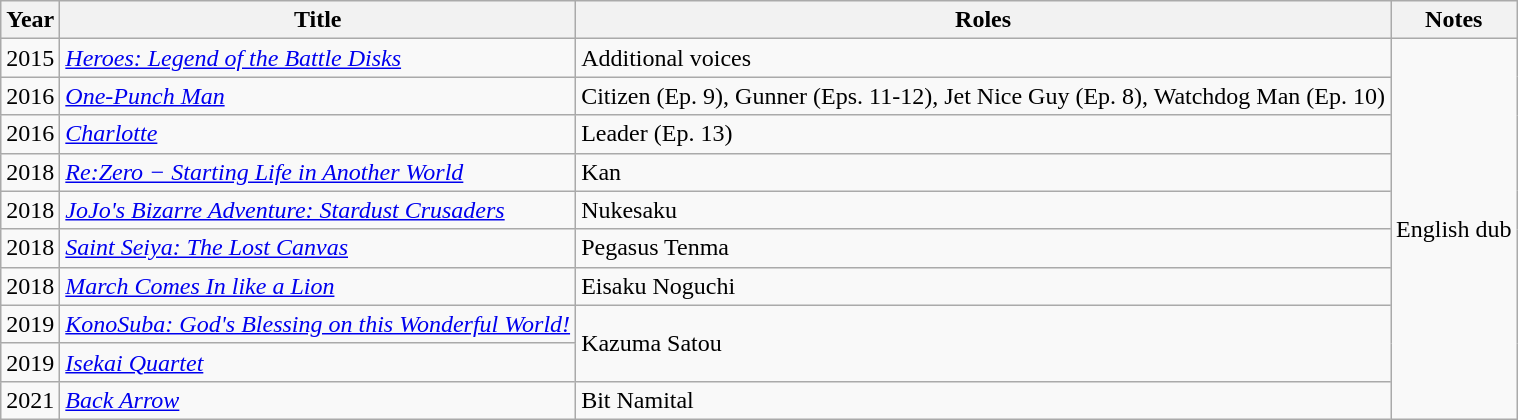<table class="wikitable">
<tr>
<th>Year</th>
<th>Title</th>
<th>Roles</th>
<th>Notes</th>
</tr>
<tr>
<td>2015</td>
<td><em><a href='#'>Heroes: Legend of the Battle Disks</a></em></td>
<td>Additional voices</td>
<td rowspan = '10'>English dub</td>
</tr>
<tr>
<td>2016</td>
<td><em><a href='#'>One-Punch Man</a></em></td>
<td>Citizen (Ep. 9), Gunner (Eps. 11-12), Jet Nice Guy (Ep. 8), Watchdog Man (Ep. 10)</td>
</tr>
<tr>
<td>2016</td>
<td><em><a href='#'>Charlotte</a></em></td>
<td>Leader (Ep. 13)</td>
</tr>
<tr>
<td>2018</td>
<td><em><a href='#'>Re:Zero − Starting Life in Another World</a></em></td>
<td>Kan</td>
</tr>
<tr>
<td>2018</td>
<td><em><a href='#'>JoJo's Bizarre Adventure: Stardust Crusaders</a></em></td>
<td>Nukesaku</td>
</tr>
<tr>
<td>2018</td>
<td><em><a href='#'>Saint Seiya: The Lost Canvas</a></em></td>
<td>Pegasus Tenma</td>
</tr>
<tr>
<td>2018</td>
<td><em><a href='#'>March Comes In like a Lion</a></em></td>
<td>Eisaku Noguchi</td>
</tr>
<tr>
<td>2019</td>
<td><em><a href='#'>KonoSuba: God's Blessing on this Wonderful World!</a></em></td>
<td rowspan = '2'>Kazuma Satou</td>
</tr>
<tr>
<td>2019</td>
<td><em><a href='#'>Isekai Quartet</a></em></td>
</tr>
<tr>
<td>2021</td>
<td><em><a href='#'>Back Arrow</a></em></td>
<td>Bit Namital</td>
</tr>
</table>
